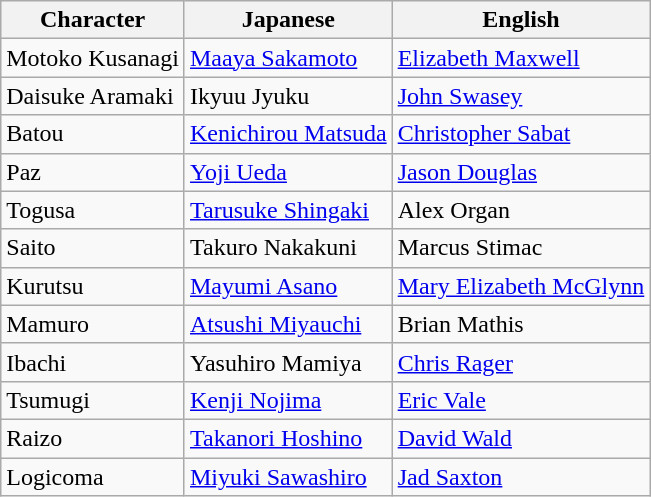<table class="wikitable">
<tr>
<th>Character</th>
<th>Japanese</th>
<th>English</th>
</tr>
<tr>
<td>Motoko Kusanagi</td>
<td><a href='#'>Maaya Sakamoto</a></td>
<td><a href='#'>Elizabeth Maxwell</a></td>
</tr>
<tr>
<td>Daisuke Aramaki</td>
<td>Ikyuu Jyuku</td>
<td><a href='#'>John Swasey</a></td>
</tr>
<tr>
<td>Batou</td>
<td><a href='#'>Kenichirou Matsuda</a></td>
<td><a href='#'>Christopher Sabat</a></td>
</tr>
<tr>
<td>Paz</td>
<td><a href='#'>Yoji Ueda</a></td>
<td><a href='#'>Jason Douglas</a></td>
</tr>
<tr>
<td>Togusa</td>
<td><a href='#'>Tarusuke Shingaki</a></td>
<td>Alex Organ</td>
</tr>
<tr>
<td>Saito</td>
<td>Takuro Nakakuni</td>
<td>Marcus Stimac</td>
</tr>
<tr>
<td>Kurutsu</td>
<td><a href='#'>Mayumi Asano</a></td>
<td><a href='#'>Mary Elizabeth McGlynn</a></td>
</tr>
<tr>
<td>Mamuro</td>
<td><a href='#'>Atsushi Miyauchi</a></td>
<td>Brian Mathis</td>
</tr>
<tr>
<td>Ibachi</td>
<td>Yasuhiro Mamiya</td>
<td><a href='#'>Chris Rager</a></td>
</tr>
<tr>
<td>Tsumugi</td>
<td><a href='#'>Kenji Nojima</a></td>
<td><a href='#'>Eric Vale</a></td>
</tr>
<tr>
<td>Raizo</td>
<td><a href='#'>Takanori Hoshino</a></td>
<td><a href='#'>David Wald</a></td>
</tr>
<tr>
<td>Logicoma</td>
<td><a href='#'>Miyuki Sawashiro</a></td>
<td><a href='#'>Jad Saxton</a></td>
</tr>
</table>
